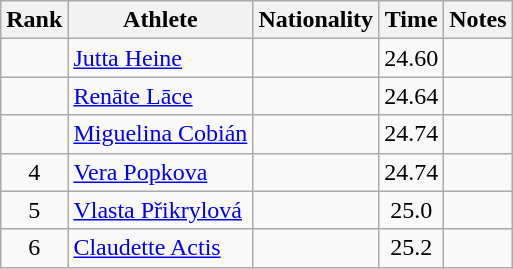<table class="wikitable sortable" style="text-align:center">
<tr>
<th>Rank</th>
<th>Athlete</th>
<th>Nationality</th>
<th>Time</th>
<th>Notes</th>
</tr>
<tr>
<td></td>
<td align=left><a href='#'>Jutta Heine</a></td>
<td align=left></td>
<td>24.60</td>
<td></td>
</tr>
<tr>
<td></td>
<td align=left><a href='#'>Renāte Lāce</a></td>
<td align=left></td>
<td>24.64</td>
<td></td>
</tr>
<tr>
<td></td>
<td align=left><a href='#'>Miguelina Cobián</a></td>
<td align=left></td>
<td>24.74</td>
<td></td>
</tr>
<tr>
<td>4</td>
<td align=left><a href='#'>Vera Popkova</a></td>
<td align=left></td>
<td>24.74</td>
<td></td>
</tr>
<tr>
<td>5</td>
<td align=left><a href='#'>Vlasta Přikrylová</a></td>
<td align=left></td>
<td>25.0</td>
<td></td>
</tr>
<tr>
<td>6</td>
<td align=left><a href='#'>Claudette Actis</a></td>
<td align=left></td>
<td>25.2</td>
<td></td>
</tr>
</table>
